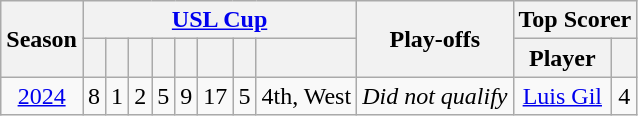<table class="wikitable" style="text-align: center">
<tr>
<th rowspan="2" scope="col">Season</th>
<th colspan="8" class="unsortable"><a href='#'>USL Cup</a></th>
<th rowspan="2" class="unsortable" scope="col">Play-offs</th>
<th colspan="2" class="unsortable" scope="col">Top Scorer</th>
</tr>
<tr>
<th></th>
<th></th>
<th></th>
<th></th>
<th></th>
<th></th>
<th></th>
<th></th>
<th class="unsortable">Player</th>
<th class="unsortable"></th>
</tr>
<tr>
<td><a href='#'>2024</a></td>
<td>8</td>
<td>1</td>
<td>2</td>
<td>5</td>
<td>9</td>
<td>17</td>
<td>5</td>
<td>4th, West</td>
<td><em>Did not qualify</em></td>
<td> <a href='#'>Luis Gil</a></td>
<td>4</td>
</tr>
</table>
